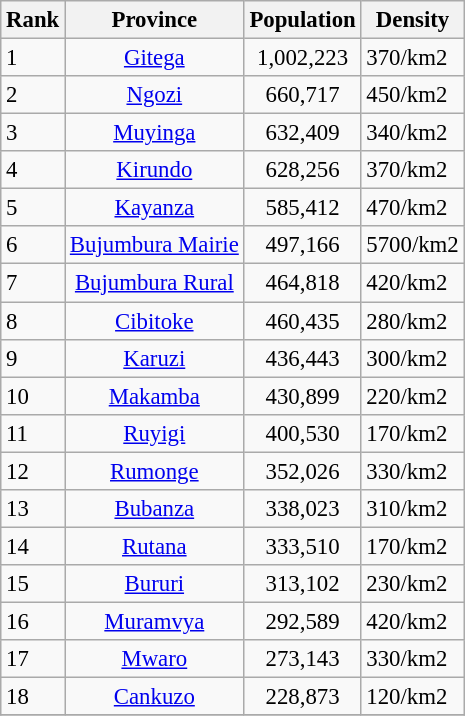<table class="wikitable sortable" style="font-size: 95%;">
<tr>
<th scope="col">Rank</th>
<th scope="col">Province</th>
<th scope="col">Population</th>
<th>Density</th>
</tr>
<tr>
<td align="left">1</td>
<td align="center"><a href='#'>Gitega</a></td>
<td align="center">1,002,223</td>
<td>370/km2</td>
</tr>
<tr>
<td align="left">2</td>
<td align="center"><a href='#'>Ngozi</a></td>
<td align="center">660,717</td>
<td>450/km2</td>
</tr>
<tr>
<td align="left">3</td>
<td align="center"><a href='#'>Muyinga</a></td>
<td align="center">632,409</td>
<td>340/km2</td>
</tr>
<tr>
<td align="left">4</td>
<td align="center"><a href='#'>Kirundo</a></td>
<td align="center">628,256</td>
<td>370/km2</td>
</tr>
<tr>
<td align="left">5</td>
<td align="center"><a href='#'>Kayanza</a></td>
<td align="center">585,412</td>
<td>470/km2</td>
</tr>
<tr>
<td align="left">6</td>
<td align="center"><a href='#'>Bujumbura Mairie</a></td>
<td align="center">497,166</td>
<td>5700/km2</td>
</tr>
<tr>
<td align="left">7</td>
<td align="center"><a href='#'>Bujumbura Rural</a></td>
<td align="center">464,818</td>
<td>420/km2</td>
</tr>
<tr>
<td align="left">8</td>
<td align="center"><a href='#'>Cibitoke</a></td>
<td align="center">460,435</td>
<td>280/km2</td>
</tr>
<tr>
<td align="left">9</td>
<td align="center"><a href='#'>Karuzi</a></td>
<td align="center">436,443</td>
<td>300/km2</td>
</tr>
<tr>
<td align="left">10</td>
<td align="center"><a href='#'>Makamba</a></td>
<td align="center">430,899</td>
<td>220/km2</td>
</tr>
<tr>
<td align="left">11</td>
<td align="center"><a href='#'>Ruyigi</a></td>
<td align="center">400,530</td>
<td>170/km2</td>
</tr>
<tr>
<td align="left">12</td>
<td align="center"><a href='#'>Rumonge</a></td>
<td align="center">352,026</td>
<td>330/km2</td>
</tr>
<tr>
<td align="left">13</td>
<td align="center"><a href='#'>Bubanza</a></td>
<td align="center">338,023</td>
<td>310/km2</td>
</tr>
<tr>
<td align="left">14</td>
<td align="center"><a href='#'>Rutana</a></td>
<td align="center">333,510</td>
<td>170/km2</td>
</tr>
<tr>
<td align="left">15</td>
<td align="center"><a href='#'>Bururi</a></td>
<td align="center">313,102</td>
<td>230/km2</td>
</tr>
<tr>
<td align="left">16</td>
<td align="center"><a href='#'>Muramvya</a></td>
<td align="center">292,589</td>
<td>420/km2</td>
</tr>
<tr>
<td align="left">17</td>
<td align="center"><a href='#'>Mwaro</a></td>
<td align="center">273,143</td>
<td>330/km2</td>
</tr>
<tr>
<td align="left">18</td>
<td align="center"><a href='#'>Cankuzo</a></td>
<td align="center">228,873</td>
<td>120/km2</td>
</tr>
<tr>
</tr>
</table>
